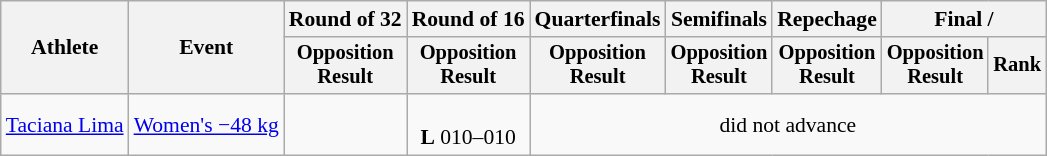<table class="wikitable" style="font-size:90%">
<tr>
<th rowspan="2">Athlete</th>
<th rowspan="2">Event</th>
<th>Round of 32</th>
<th>Round of 16</th>
<th>Quarterfinals</th>
<th>Semifinals</th>
<th>Repechage</th>
<th colspan=2>Final / </th>
</tr>
<tr style="font-size:95%">
<th>Opposition<br>Result</th>
<th>Opposition<br>Result</th>
<th>Opposition<br>Result</th>
<th>Opposition<br>Result</th>
<th>Opposition<br>Result</th>
<th>Opposition<br>Result</th>
<th>Rank</th>
</tr>
<tr align=center>
<td align=left><a href='#'>Taciana Lima</a></td>
<td align=left><a href='#'>Women's −48 kg</a></td>
<td></td>
<td><br><strong>L</strong> 010–010 </td>
<td colspan=5>did not advance</td>
</tr>
</table>
